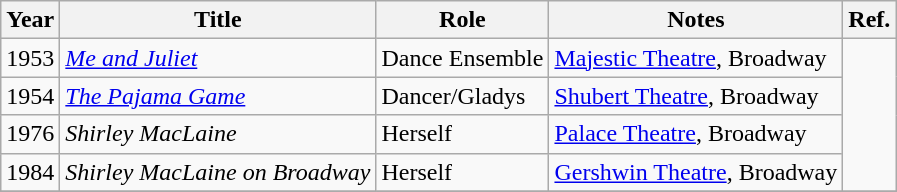<table class="wikitable sortable">
<tr>
<th>Year</th>
<th>Title</th>
<th>Role</th>
<th class="unsortable">Notes</th>
<th class="unsortable">Ref.</th>
</tr>
<tr>
<td>1953</td>
<td><em><a href='#'>Me and Juliet</a></em></td>
<td>Dance Ensemble</td>
<td><a href='#'>Majestic Theatre</a>, Broadway</td>
<td rowspan=4></td>
</tr>
<tr>
<td>1954</td>
<td><em><a href='#'>The Pajama Game</a></em></td>
<td>Dancer/Gladys</td>
<td><a href='#'>Shubert Theatre</a>, Broadway</td>
</tr>
<tr>
<td>1976</td>
<td><em>Shirley MacLaine</em></td>
<td>Herself</td>
<td><a href='#'>Palace Theatre</a>, Broadway</td>
</tr>
<tr>
<td>1984</td>
<td><em>Shirley MacLaine on Broadway</em></td>
<td>Herself</td>
<td><a href='#'>Gershwin Theatre</a>, Broadway</td>
</tr>
<tr>
</tr>
</table>
